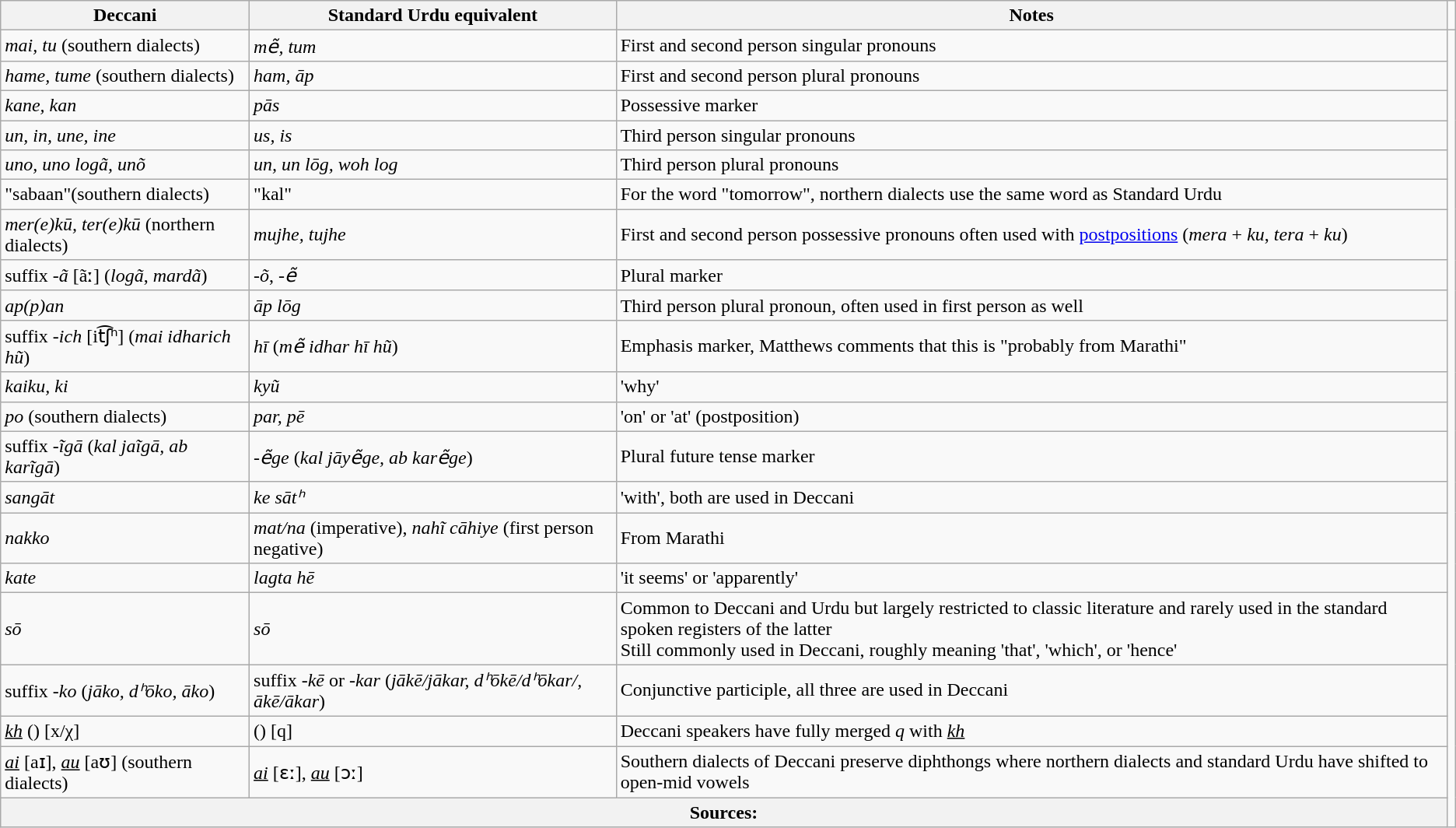<table class="wikitable">
<tr>
<th>Deccani</th>
<th>Standard Urdu equivalent</th>
<th>Notes</th>
<td></td>
</tr>
<tr>
<td><em>mai, tu</em> (southern dialects)</td>
<td><em>mẽ, tum</em></td>
<td>First and second person singular pronouns</td>
</tr>
<tr>
<td><em>hame, tume</em> (southern dialects)</td>
<td><em>ham, āp</em></td>
<td>First and second person plural pronouns</td>
</tr>
<tr>
<td><em>kane, kan</em></td>
<td><em>pās</em></td>
<td>Possessive marker</td>
</tr>
<tr (both are used in Deccani Urdu)>
<td><em>un, in, une, ine</em></td>
<td><em>us, is</em></td>
<td>Third person singular pronouns</td>
</tr>
<tr>
<td><em>uno, uno logã, unõ</em></td>
<td><em>un, un lōg, woh log</em></td>
<td>Third person plural pronouns</td>
</tr>
<tr>
<td>"sabaan"(southern dialects)</td>
<td>"kal"</td>
<td>For the word "tomorrow", northern dialects use the same word as Standard Urdu</td>
</tr>
<tr>
<td><em>mer(e)kū, ter(e)kū</em> (northern dialects)</td>
<td><em>mujhe, tujhe</em></td>
<td>First and second person possessive pronouns often used with <a href='#'>postpositions</a> (<em>mera</em> + <em>ku</em>, <em>tera</em> + <em>ku</em>)</td>
</tr>
<tr>
<td>suffix -<em>ã</em> [ãː] (<em>logã</em>, <em>mardã</em>)</td>
<td>-<em>õ</em>, -<em>ẽ</em></td>
<td>Plural marker</td>
</tr>
<tr>
<td><em>ap(p)an</em></td>
<td><em>āp lōg</em></td>
<td>Third person plural pronoun, often used in first person as well</td>
</tr>
<tr>
<td>suffix -<em>ich</em> [it͡ʃʰ] (<em>mai idharich hũ</em>)</td>
<td><em>hī</em> (<em>mẽ idhar hī hũ</em>)</td>
<td>Emphasis marker, Matthews comments that this is "probably from Marathi"</td>
</tr>
<tr>
<td><em>kaiku, ki</em></td>
<td><em>kyũ</em></td>
<td>'why'</td>
</tr>
<tr>
<td><em>po</em> (southern dialects)</td>
<td><em>par, pē</em></td>
<td>'on' or 'at' (postposition)</td>
</tr>
<tr>
<td>suffix -<em>ĩgā</em> (<em>kal jaĩgā, ab karĩgā</em>)</td>
<td>-<em>ẽge</em> (<em>kal jāyẽge, ab karẽge</em>)</td>
<td>Plural future tense marker</td>
</tr>
<tr>
<td><em>sangāt</em></td>
<td><em>ke sātʰ</em></td>
<td>'with', both are used in Deccani</td>
</tr>
<tr>
<td><em>nakko</em></td>
<td><em>mat/na</em> (imperative), <em>nahĩ cāhiye</em> (first person negative)</td>
<td>From Marathi</td>
</tr>
<tr>
<td><em>kate</em></td>
<td><em>lagta hē</em></td>
<td>'it seems' or 'apparently'</td>
</tr>
<tr>
<td><em>sō</em></td>
<td><em>sō</em></td>
<td>Common to Deccani and Urdu but largely restricted to classic literature and rarely used in the standard spoken registers of the latter<br>Still commonly used in Deccani, roughly meaning 'that', 'which', or 'hence'</td>
</tr>
<tr>
<td>suffix -<em>ko</em> (<em>jāko, dʰōko, āko</em>)</td>
<td>suffix -<em>kē</em> or -<em>kar</em> (<em>jākē/jākar, dʰōkē/dʰōkar/, ākē/ākar</em>)</td>
<td>Conjunctive participle, all three are used in Deccani</td>
</tr>
<tr>
<td><em><u>kh</u></em> () [x/χ]</td>
<td>() [q]</td>
<td>Deccani speakers have fully merged <em>q</em> with <em><u>kh</u></em></td>
</tr>
<tr>
<td><u><em>ai</em></u>  [aɪ], <u><em>au</em></u>  [aʊ] (southern dialects)</td>
<td><u><em>ai</em></u>  [ɛː], <u><em>au</em></u>  [ɔː]</td>
<td>Southern dialects of Deccani preserve diphthongs where northern dialects and standard Urdu have shifted to open-mid vowels</td>
</tr>
<tr>
<th colspan="3">Sources:</th>
</tr>
</table>
